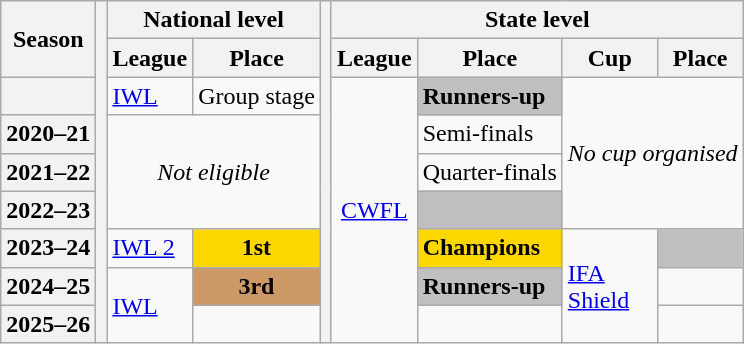<table class=wikitable>
<tr>
<th rowspan=2>Season</th>
<th bgcolor=white rowspan=20></th>
<th colspan=2>National level</th>
<th bgcolor=white rowspan=20></th>
<th colspan=4>State level</th>
</tr>
<tr>
<th>League</th>
<th>Place</th>
<th>League</th>
<th>Place</th>
<th>Cup</th>
<th>Place</th>
</tr>
<tr>
<th></th>
<td><a href='#'>IWL</a></td>
<td>Group stage</td>
<td rowspan=7 align=center><a href='#'>CWFL</a></td>
<td bgcolor=silver><strong>Runners-up</strong> </td>
<td colspan=2 rowspan=4 align=center><em>No cup organised</em></td>
</tr>
<tr>
<th>2020–21</th>
<td colspan=2 rowspan=3 align=center><em>Not eligible</em></td>
<td>Semi-finals</td>
</tr>
<tr>
<th>2021–22</th>
<td>Quarter-finals</td>
</tr>
<tr>
<th>2022–23</th>
<td bgcolor=silver></td>
</tr>
<tr>
<th>2023–24</th>
<td><a href='#'>IWL 2</a></td>
<td bgcolor=gold align=center><strong>1st</strong> </td>
<td bgcolor=gold><strong>Champions</strong></td>
<td rowspan=3><a href='#'>IFA<br>Shield</a></td>
<td bgcolor=silver></td>
</tr>
<tr>
<th>2024–25</th>
<td rowspan=2><a href='#'>IWL</a></td>
<td bgcolor=#c96 align=center><strong>3rd</strong></td>
<td bgcolor=silver><strong>Runners-up</strong></td>
<td></td>
</tr>
<tr>
<th>2025–26</th>
<td></td>
<td></td>
<td></td>
</tr>
</table>
